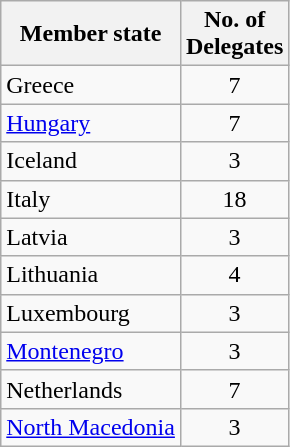<table class="wikitable">
<tr>
<th>Member state</th>
<th>No. of<br>Delegates</th>
</tr>
<tr>
<td>Greece</td>
<td align="center">7</td>
</tr>
<tr>
<td><a href='#'>Hungary</a></td>
<td align="center">7</td>
</tr>
<tr>
<td>Iceland</td>
<td align="center">3</td>
</tr>
<tr>
<td>Italy</td>
<td align="center">18</td>
</tr>
<tr>
<td>Latvia</td>
<td align="center">3</td>
</tr>
<tr>
<td>Lithuania</td>
<td align="center">4</td>
</tr>
<tr>
<td>Luxembourg</td>
<td align="center">3</td>
</tr>
<tr>
<td><a href='#'>Montenegro</a></td>
<td align="center">3</td>
</tr>
<tr>
<td>Netherlands</td>
<td align="center">7</td>
</tr>
<tr>
<td><a href='#'>North Macedonia</a></td>
<td align="center">3</td>
</tr>
</table>
